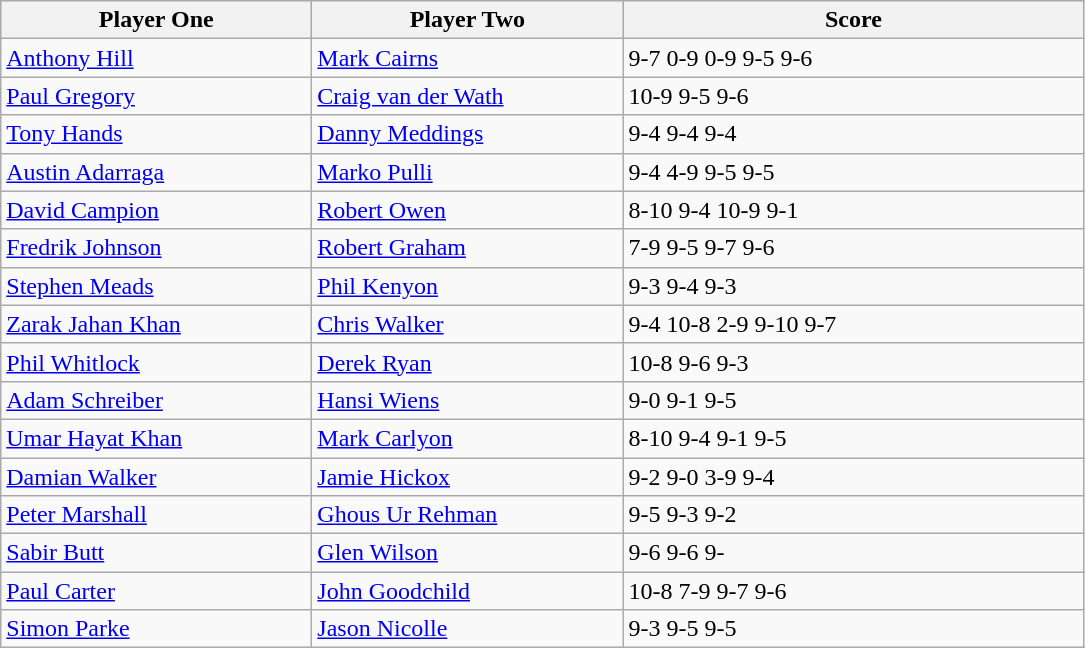<table class="wikitable">
<tr>
<th width=200>Player One</th>
<th width=200>Player Two</th>
<th width=300>Score</th>
</tr>
<tr>
<td> <a href='#'>Anthony Hill</a></td>
<td> <a href='#'>Mark Cairns</a></td>
<td>9-7 0-9 0-9 9-5 9-6</td>
</tr>
<tr>
<td> <a href='#'>Paul Gregory</a></td>
<td> <a href='#'>Craig van der Wath</a></td>
<td>10-9 9-5 9-6</td>
</tr>
<tr>
<td> <a href='#'>Tony Hands</a></td>
<td> <a href='#'>Danny Meddings</a></td>
<td>9-4 9-4 9-4</td>
</tr>
<tr>
<td> <a href='#'>Austin Adarraga</a></td>
<td> <a href='#'>Marko Pulli</a></td>
<td>9-4 4-9 9-5 9-5</td>
</tr>
<tr>
<td> <a href='#'>David Campion</a></td>
<td> <a href='#'>Robert Owen</a></td>
<td>8-10 9-4 10-9 9-1</td>
</tr>
<tr>
<td> <a href='#'>Fredrik Johnson</a></td>
<td> <a href='#'>Robert Graham</a></td>
<td>7-9 9-5 9-7 9-6</td>
</tr>
<tr>
<td> <a href='#'>Stephen Meads</a></td>
<td> <a href='#'>Phil Kenyon</a></td>
<td>9-3 9-4 9-3</td>
</tr>
<tr>
<td> <a href='#'>Zarak Jahan Khan</a></td>
<td> <a href='#'>Chris Walker</a></td>
<td>9-4 10-8 2-9 9-10 9-7</td>
</tr>
<tr>
<td> <a href='#'>Phil Whitlock</a></td>
<td> <a href='#'>Derek Ryan</a></td>
<td>10-8 9-6 9-3</td>
</tr>
<tr>
<td> <a href='#'>Adam Schreiber</a></td>
<td> <a href='#'>Hansi Wiens</a></td>
<td>9-0 9-1 9-5</td>
</tr>
<tr>
<td> <a href='#'>Umar Hayat Khan</a></td>
<td> <a href='#'>Mark Carlyon</a></td>
<td>8-10 9-4 9-1 9-5</td>
</tr>
<tr>
<td> <a href='#'>Damian Walker</a></td>
<td> <a href='#'>Jamie Hickox</a></td>
<td>9-2 9-0 3-9 9-4</td>
</tr>
<tr>
<td> <a href='#'>Peter Marshall</a></td>
<td> <a href='#'>Ghous Ur Rehman</a></td>
<td>9-5 9-3 9-2</td>
</tr>
<tr>
<td> <a href='#'>Sabir Butt</a></td>
<td> <a href='#'>Glen Wilson</a></td>
<td>9-6 9-6 9-</td>
</tr>
<tr>
<td> <a href='#'>Paul Carter</a></td>
<td> <a href='#'>John Goodchild</a></td>
<td>10-8 7-9 9-7 9-6</td>
</tr>
<tr>
<td> <a href='#'>Simon Parke</a></td>
<td> <a href='#'>Jason Nicolle</a></td>
<td>9-3 9-5 9-5</td>
</tr>
</table>
